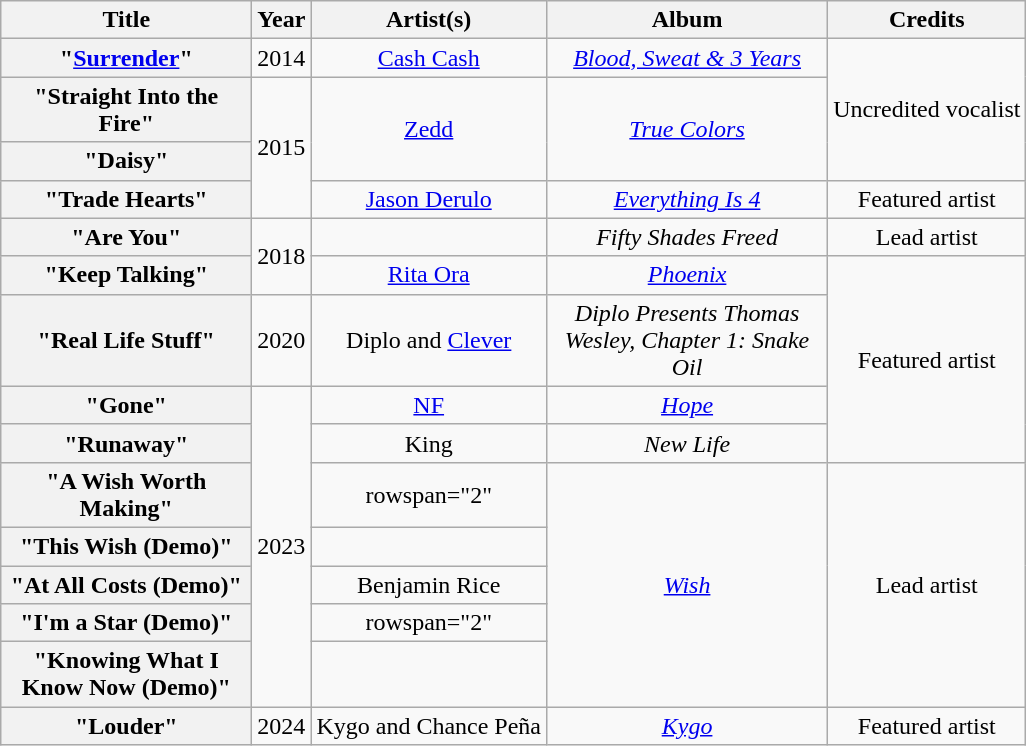<table class="wikitable plainrowheaders" style="text-align:center;">
<tr>
<th scope="col" style="width:160px;">Title</th>
<th scope="col">Year</th>
<th scope="col">Artist(s)</th>
<th scope="col" style="width:180px;">Album</th>
<th scope="col">Credits</th>
</tr>
<tr>
<th scope="row">"<a href='#'>Surrender</a>"</th>
<td>2014</td>
<td><a href='#'>Cash Cash</a></td>
<td><em><a href='#'>Blood, Sweat & 3 Years</a></em></td>
<td rowspan="3">Uncredited vocalist</td>
</tr>
<tr>
<th scope="row">"Straight Into the Fire"</th>
<td rowspan="3">2015</td>
<td rowspan="2"><a href='#'>Zedd</a></td>
<td rowspan="2"><em><a href='#'>True Colors</a></em></td>
</tr>
<tr>
<th scope="row">"Daisy"</th>
</tr>
<tr>
<th scope="row">"Trade Hearts"</th>
<td><a href='#'>Jason Derulo</a></td>
<td><em><a href='#'>Everything Is 4</a></em></td>
<td>Featured artist</td>
</tr>
<tr>
<th scope="row">"Are You"</th>
<td rowspan="2">2018</td>
<td></td>
<td><em>Fifty Shades Freed</em></td>
<td>Lead artist</td>
</tr>
<tr>
<th scope="row">"Keep Talking"</th>
<td><a href='#'>Rita Ora</a></td>
<td><em><a href='#'>Phoenix</a></em></td>
<td rowspan="4">Featured artist</td>
</tr>
<tr>
<th scope="row">"Real Life Stuff"</th>
<td>2020</td>
<td>Diplo and <a href='#'>Clever</a></td>
<td><em>Diplo Presents Thomas Wesley, Chapter 1: Snake Oil</em></td>
</tr>
<tr>
<th scope="row">"Gone"</th>
<td rowspan="7">2023</td>
<td><a href='#'>NF</a></td>
<td><em><a href='#'>Hope</a></em></td>
</tr>
<tr>
<th scope="row">"Runaway"</th>
<td>King</td>
<td><em>New Life</em></td>
</tr>
<tr>
<th scope="row">"A Wish Worth Making"</th>
<td>rowspan="2" </td>
<td rowspan="5"><em><a href='#'>Wish</a></em></td>
<td rowspan="5">Lead artist</td>
</tr>
<tr>
<th scope="row">"This Wish (Demo)"</th>
</tr>
<tr>
<th scope="row">"At All Costs (Demo)"</th>
<td>Benjamin Rice</td>
</tr>
<tr>
<th scope="row">"I'm a Star (Demo)"</th>
<td>rowspan="2" </td>
</tr>
<tr>
<th scope="row">"Knowing What I Know Now (Demo)"</th>
</tr>
<tr>
<th scope="row">"Louder"</th>
<td>2024</td>
<td>Kygo and Chance Peña</td>
<td><em><a href='#'>Kygo</a></em></td>
<td>Featured artist</td>
</tr>
</table>
